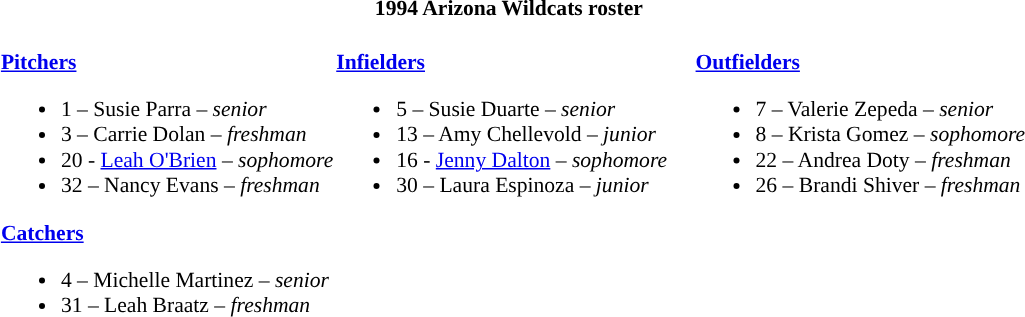<table class="toccolours" style="border-collapse:collapse; font-size:90%;">
<tr>
<th colspan=9>1994 Arizona Wildcats roster</th>
</tr>
<tr>
<td width="03"> </td>
<td valign="top"><br><strong><a href='#'>Pitchers</a></strong><ul><li>1 – Susie Parra – <em>senior</em></li><li>3 – Carrie Dolan – <em>freshman</em></li><li>20 - <a href='#'>Leah O'Brien</a> – <em>sophomore</em></li><li>32 – Nancy Evans – <em>freshman</em></li></ul><strong><a href='#'>Catchers</a></strong><ul><li>4 – Michelle Martinez – <em>senior</em></li><li>31 – Leah Braatz – <em>freshman</em></li></ul></td>
<td valign="top"><br><strong><a href='#'>Infielders</a></strong><ul><li>5 – Susie Duarte – <em>senior</em></li><li>13 – Amy Chellevold – <em>junior</em></li><li>16 - <a href='#'>Jenny Dalton</a> – <em>sophomore</em></li><li>30 – Laura Espinoza – <em>junior</em></li></ul></td>
<td width="15"> </td>
<td valign="top"><br><strong><a href='#'>Outfielders</a></strong><ul><li>7 – Valerie Zepeda – <em>senior</em></li><li>8 – Krista Gomez – <em>sophomore</em></li><li>22 – Andrea Doty – <em>freshman</em></li><li>26 – Brandi Shiver – <em>freshman</em></li></ul></td>
</tr>
</table>
